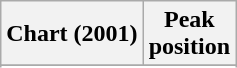<table class="wikitable sortable plainrowheaders" style="text-align:center">
<tr>
<th>Chart (2001)</th>
<th>Peak<br>position</th>
</tr>
<tr>
</tr>
<tr>
</tr>
</table>
